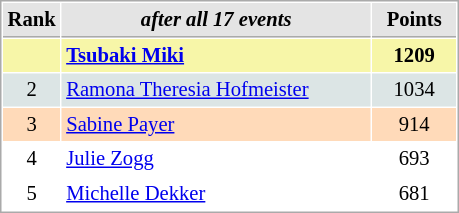<table cellspacing="1" cellpadding="3" style="border:1px solid #AAAAAA;font-size:86%">
<tr style="background-color: #E4E4E4;">
<th style="border-bottom:1px solid #AAAAAA; width: 10px;">Rank</th>
<th style="border-bottom:1px solid #AAAAAA; width: 200px;"><em>after all 17 events</em></th>
<th style="border-bottom:1px solid #AAAAAA; width: 50px;">Points</th>
</tr>
<tr style="background:#f7f6a8;">
<td align=center></td>
<td><strong> <a href='#'>Tsubaki Miki</a></strong></td>
<td align=center><strong>1209</strong></td>
</tr>
<tr style="background:#dce5e5;">
<td align=center>2</td>
<td> <a href='#'>Ramona Theresia Hofmeister</a></td>
<td align=center>1034</td>
</tr>
<tr style="background:#ffdab9;">
<td align=center>3</td>
<td> <a href='#'>Sabine Payer</a></td>
<td align=center>914</td>
</tr>
<tr>
<td align=center>4</td>
<td> <a href='#'>Julie Zogg</a></td>
<td align=center>693</td>
</tr>
<tr>
<td align=center>5</td>
<td> <a href='#'>Michelle Dekker</a></td>
<td align=center>681</td>
</tr>
</table>
